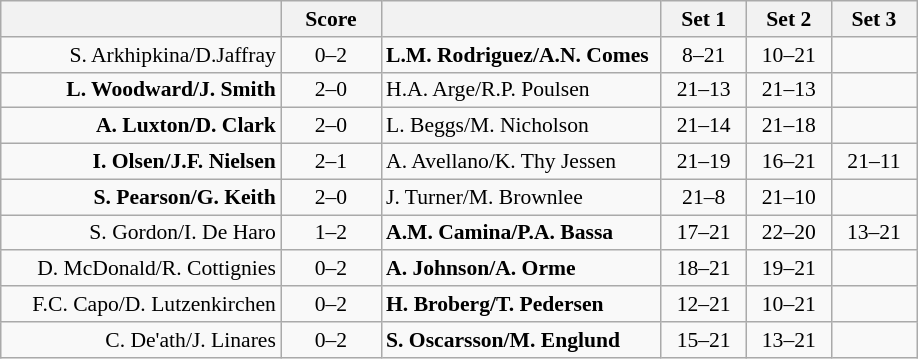<table class="wikitable" style="text-align: center; font-size:90% ">
<tr>
<th align="right" width="180"></th>
<th width="60">Score</th>
<th align="left" width="180"></th>
<th width="50">Set 1</th>
<th width="50">Set 2</th>
<th width="50">Set 3</th>
</tr>
<tr>
<td align=right>S. Arkhipkina/D.Jaffray </td>
<td align=center>0–2</td>
<td align=left> <strong>L.M. Rodriguez/A.N. Comes</strong></td>
<td>8–21</td>
<td>10–21</td>
<td></td>
</tr>
<tr>
<td align=right><strong>L. Woodward/J. Smith </strong></td>
<td align=center>2–0</td>
<td align=left> H.A. Arge/R.P. Poulsen</td>
<td>21–13</td>
<td>21–13</td>
<td></td>
</tr>
<tr>
<td align=right><strong>A. Luxton/D. Clark </strong></td>
<td align=center>2–0</td>
<td align=left> L. Beggs/M. Nicholson</td>
<td>21–14</td>
<td>21–18</td>
<td></td>
</tr>
<tr>
<td align=right><strong>I. Olsen/J.F. Nielsen </strong></td>
<td align=center>2–1</td>
<td align=left> A. Avellano/K. Thy Jessen</td>
<td>21–19</td>
<td>16–21</td>
<td>21–11</td>
</tr>
<tr>
<td align=right><strong>S. Pearson/G. Keith </strong></td>
<td align=center>2–0</td>
<td align=left> J. Turner/M. Brownlee</td>
<td>21–8</td>
<td>21–10</td>
<td></td>
</tr>
<tr>
<td align=right>S. Gordon/I. De Haro </td>
<td align=center>1–2</td>
<td align=left> <strong>A.M. Camina/P.A. Bassa</strong></td>
<td>17–21</td>
<td>22–20</td>
<td>13–21</td>
</tr>
<tr>
<td align=right>D. McDonald/R. Cottignies </td>
<td align=center>0–2</td>
<td align=left> <strong>A. Johnson/A. Orme</strong></td>
<td>18–21</td>
<td>19–21</td>
<td></td>
</tr>
<tr>
<td align=right>F.C. Capo/D. Lutzenkirchen </td>
<td align=center>0–2</td>
<td align=left> <strong>H. Broberg/T. Pedersen</strong></td>
<td>12–21</td>
<td>10–21</td>
<td></td>
</tr>
<tr>
<td align=right>C. De'ath/J. Linares </td>
<td align=center>0–2</td>
<td align=left> <strong>S. Oscarsson/M. Englund</strong></td>
<td>15–21</td>
<td>13–21</td>
<td></td>
</tr>
</table>
